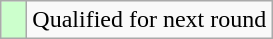<table class="wikitable">
<tr>
<td style="width:10px; background:#cfc"></td>
<td>Qualified for next round</td>
</tr>
</table>
